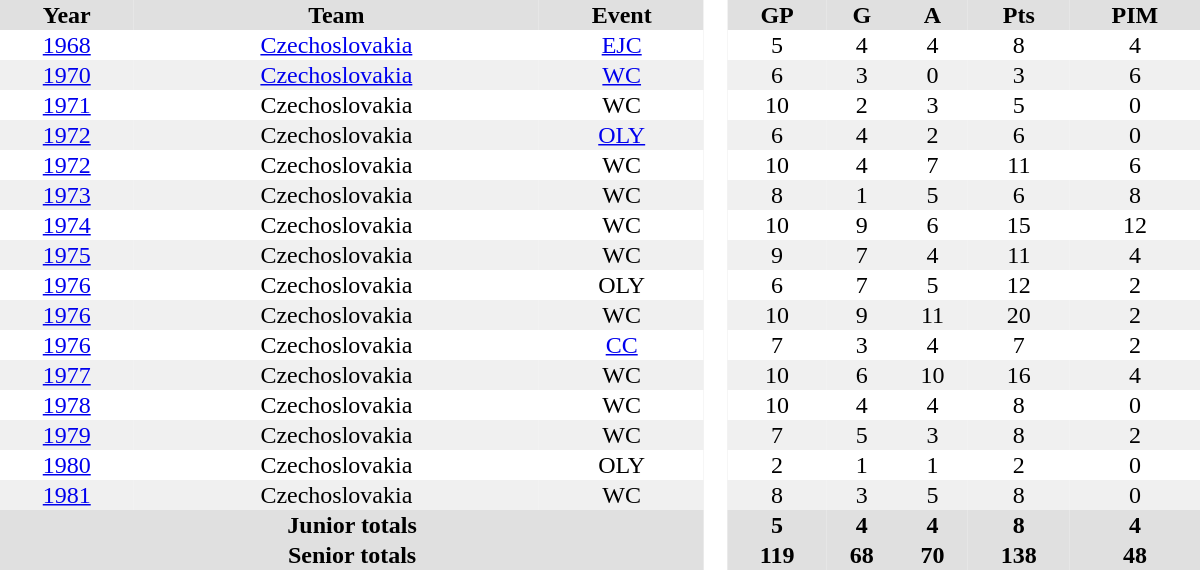<table border="0" cellpadding="1" cellspacing="0" style="text-align:center; width:50em">
<tr ALIGN="center" bgcolor="#e0e0e0">
<th>Year</th>
<th>Team</th>
<th>Event</th>
<th rowspan="99" bgcolor="#ffffff"> </th>
<th>GP</th>
<th>G</th>
<th>A</th>
<th>Pts</th>
<th>PIM</th>
</tr>
<tr>
<td><a href='#'>1968</a></td>
<td><a href='#'>Czechoslovakia</a></td>
<td><a href='#'>EJC</a></td>
<td>5</td>
<td>4</td>
<td>4</td>
<td>8</td>
<td>4</td>
</tr>
<tr bgcolor="#f0f0f0">
<td><a href='#'>1970</a></td>
<td><a href='#'>Czechoslovakia</a></td>
<td><a href='#'>WC</a></td>
<td>6</td>
<td>3</td>
<td>0</td>
<td>3</td>
<td>6</td>
</tr>
<tr>
<td><a href='#'>1971</a></td>
<td>Czechoslovakia</td>
<td>WC</td>
<td>10</td>
<td>2</td>
<td>3</td>
<td>5</td>
<td>0</td>
</tr>
<tr bgcolor="#f0f0f0">
<td><a href='#'>1972</a></td>
<td>Czechoslovakia</td>
<td><a href='#'>OLY</a></td>
<td>6</td>
<td>4</td>
<td>2</td>
<td>6</td>
<td>0</td>
</tr>
<tr>
<td><a href='#'>1972</a></td>
<td>Czechoslovakia</td>
<td>WC</td>
<td>10</td>
<td>4</td>
<td>7</td>
<td>11</td>
<td>6</td>
</tr>
<tr bgcolor="#f0f0f0">
<td><a href='#'>1973</a></td>
<td>Czechoslovakia</td>
<td>WC</td>
<td>8</td>
<td>1</td>
<td>5</td>
<td>6</td>
<td>8</td>
</tr>
<tr>
<td><a href='#'>1974</a></td>
<td>Czechoslovakia</td>
<td>WC</td>
<td>10</td>
<td>9</td>
<td>6</td>
<td>15</td>
<td>12</td>
</tr>
<tr bgcolor="#f0f0f0">
<td><a href='#'>1975</a></td>
<td>Czechoslovakia</td>
<td>WC</td>
<td>9</td>
<td>7</td>
<td>4</td>
<td>11</td>
<td>4</td>
</tr>
<tr>
<td><a href='#'>1976</a></td>
<td>Czechoslovakia</td>
<td>OLY</td>
<td>6</td>
<td>7</td>
<td>5</td>
<td>12</td>
<td>2</td>
</tr>
<tr bgcolor="#f0f0f0">
<td><a href='#'>1976</a></td>
<td>Czechoslovakia</td>
<td>WC</td>
<td>10</td>
<td>9</td>
<td>11</td>
<td>20</td>
<td>2</td>
</tr>
<tr>
<td><a href='#'>1976</a></td>
<td>Czechoslovakia</td>
<td><a href='#'>CC</a></td>
<td>7</td>
<td>3</td>
<td>4</td>
<td>7</td>
<td>2</td>
</tr>
<tr bgcolor="#f0f0f0">
<td><a href='#'>1977</a></td>
<td>Czechoslovakia</td>
<td>WC</td>
<td>10</td>
<td>6</td>
<td>10</td>
<td>16</td>
<td>4</td>
</tr>
<tr>
<td><a href='#'>1978</a></td>
<td>Czechoslovakia</td>
<td>WC</td>
<td>10</td>
<td>4</td>
<td>4</td>
<td>8</td>
<td>0</td>
</tr>
<tr bgcolor="#f0f0f0">
<td><a href='#'>1979</a></td>
<td>Czechoslovakia</td>
<td>WC</td>
<td>7</td>
<td>5</td>
<td>3</td>
<td>8</td>
<td>2</td>
</tr>
<tr>
<td><a href='#'>1980</a></td>
<td>Czechoslovakia</td>
<td>OLY</td>
<td>2</td>
<td>1</td>
<td>1</td>
<td>2</td>
<td>0</td>
</tr>
<tr bgcolor="#f0f0f0">
<td><a href='#'>1981</a></td>
<td>Czechoslovakia</td>
<td>WC</td>
<td>8</td>
<td>3</td>
<td>5</td>
<td>8</td>
<td>0</td>
</tr>
<tr bgcolor="#e0e0e0">
<th colspan=3>Junior totals</th>
<th>5</th>
<th>4</th>
<th>4</th>
<th>8</th>
<th>4</th>
</tr>
<tr bgcolor="#e0e0e0">
<th colspan=3>Senior totals</th>
<th>119</th>
<th>68</th>
<th>70</th>
<th>138</th>
<th>48</th>
</tr>
</table>
